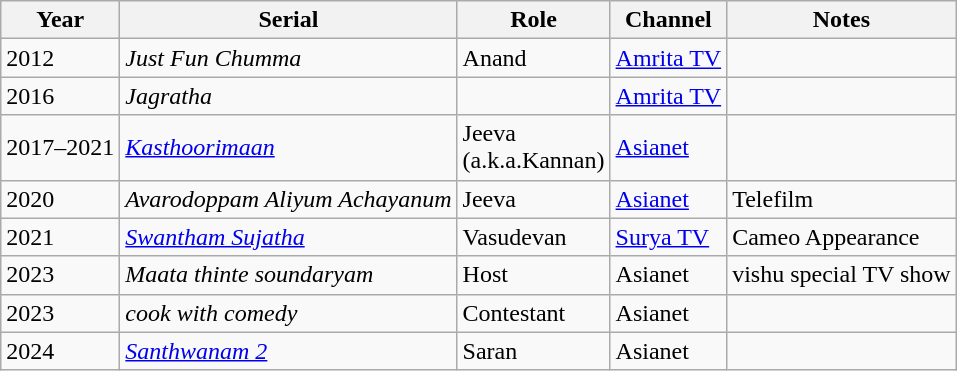<table class="wikitable sortable">
<tr>
<th>Year</th>
<th>Serial</th>
<th>Role</th>
<th>Channel</th>
<th>Notes</th>
</tr>
<tr>
<td>2012</td>
<td><em>Just Fun Chumma</em></td>
<td>Anand</td>
<td><a href='#'>Amrita TV</a></td>
<td></td>
</tr>
<tr>
<td>2016</td>
<td><em>Jagratha</em></td>
<td></td>
<td><a href='#'>Amrita TV</a></td>
<td></td>
</tr>
<tr>
<td>2017–2021</td>
<td><em><a href='#'>Kasthoorimaan</a></em></td>
<td>Jeeva <br>(a.k.a.Kannan)</td>
<td><a href='#'>Asianet</a></td>
<td></td>
</tr>
<tr>
<td>2020</td>
<td><em>Avarodoppam Aliyum Achayanum</em></td>
<td>Jeeva</td>
<td><a href='#'>Asianet</a></td>
<td>Telefilm</td>
</tr>
<tr>
<td>2021</td>
<td><em><a href='#'>Swantham Sujatha</a></em></td>
<td>Vasudevan</td>
<td><a href='#'>Surya TV</a></td>
<td>Cameo Appearance</td>
</tr>
<tr>
<td>2023</td>
<td><em> Maata thinte soundaryam</em></td>
<td>Host</td>
<td>Asianet</td>
<td>vishu special TV show</td>
</tr>
<tr>
<td>2023</td>
<td><em>cook with comedy</em></td>
<td>Contestant</td>
<td>Asianet</td>
<td></td>
</tr>
<tr>
<td>2024</td>
<td><em><a href='#'>Santhwanam 2</a></em></td>
<td>Saran</td>
<td>Asianet</td>
<td></td>
</tr>
</table>
